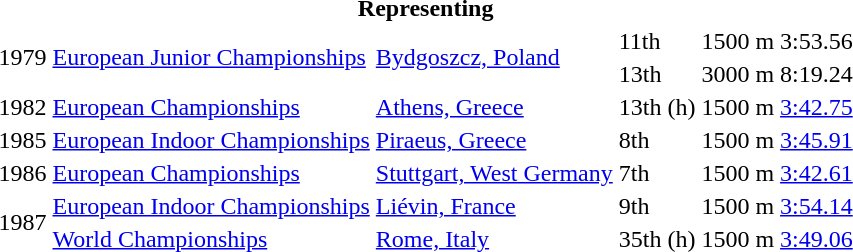<table>
<tr>
<th colspan="6">Representing </th>
</tr>
<tr>
<td rowspan=2>1979</td>
<td rowspan=2><a href='#'>European Junior Championships</a></td>
<td rowspan=2><a href='#'>Bydgoszcz, Poland</a></td>
<td>11th</td>
<td>1500 m</td>
<td>3:53.56</td>
</tr>
<tr>
<td>13th</td>
<td>3000 m</td>
<td>8:19.24</td>
</tr>
<tr>
<td>1982</td>
<td><a href='#'>European Championships</a></td>
<td><a href='#'>Athens, Greece</a></td>
<td>13th (h)</td>
<td>1500 m</td>
<td><a href='#'>3:42.75</a></td>
</tr>
<tr>
<td>1985</td>
<td><a href='#'>European Indoor Championships</a></td>
<td><a href='#'>Piraeus, Greece</a></td>
<td>8th</td>
<td>1500 m</td>
<td><a href='#'>3:45.91</a></td>
</tr>
<tr>
<td>1986</td>
<td><a href='#'>European Championships</a></td>
<td><a href='#'>Stuttgart, West Germany</a></td>
<td>7th</td>
<td>1500 m</td>
<td><a href='#'>3:42.61</a></td>
</tr>
<tr>
<td rowspan=2>1987</td>
<td><a href='#'>European Indoor Championships</a></td>
<td><a href='#'>Liévin, France</a></td>
<td>9th</td>
<td>1500 m</td>
<td><a href='#'>3:54.14</a></td>
</tr>
<tr>
<td><a href='#'>World Championships</a></td>
<td><a href='#'>Rome, Italy</a></td>
<td>35th (h)</td>
<td>1500 m</td>
<td><a href='#'>3:49.06</a></td>
</tr>
</table>
